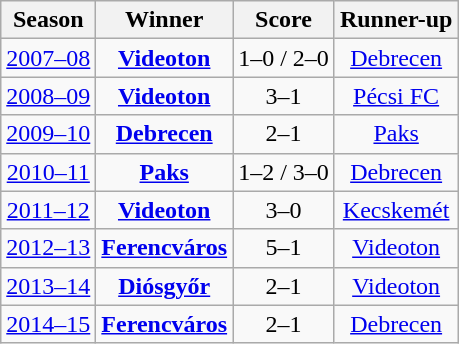<table class="wikitable" style="text-align: center;">
<tr>
<th>Season</th>
<th>Winner</th>
<th>Score</th>
<th>Runner-up</th>
</tr>
<tr>
<td><a href='#'>2007–08</a></td>
<td><strong><a href='#'>Videoton</a></strong></td>
<td>1–0 / 2–0</td>
<td><a href='#'>Debrecen</a></td>
</tr>
<tr>
<td><a href='#'>2008–09</a></td>
<td><strong><a href='#'>Videoton</a></strong></td>
<td>3–1</td>
<td><a href='#'>Pécsi FC</a></td>
</tr>
<tr>
<td><a href='#'>2009–10</a></td>
<td><strong><a href='#'>Debrecen</a></strong></td>
<td>2–1</td>
<td><a href='#'>Paks</a></td>
</tr>
<tr>
<td><a href='#'>2010–11</a></td>
<td><strong><a href='#'>Paks</a></strong></td>
<td>1–2 / 3–0</td>
<td><a href='#'>Debrecen</a></td>
</tr>
<tr>
<td><a href='#'>2011–12</a></td>
<td><strong><a href='#'>Videoton</a></strong></td>
<td>3–0</td>
<td><a href='#'>Kecskemét</a></td>
</tr>
<tr>
<td><a href='#'>2012–13</a></td>
<td><strong><a href='#'>Ferencváros</a></strong></td>
<td>5–1</td>
<td><a href='#'>Videoton</a></td>
</tr>
<tr>
<td><a href='#'>2013–14</a></td>
<td><strong><a href='#'>Diósgyőr</a></strong></td>
<td>2–1</td>
<td><a href='#'>Videoton</a></td>
</tr>
<tr>
<td><a href='#'>2014–15</a></td>
<td><strong><a href='#'>Ferencváros</a></strong></td>
<td>2–1</td>
<td><a href='#'>Debrecen</a></td>
</tr>
</table>
